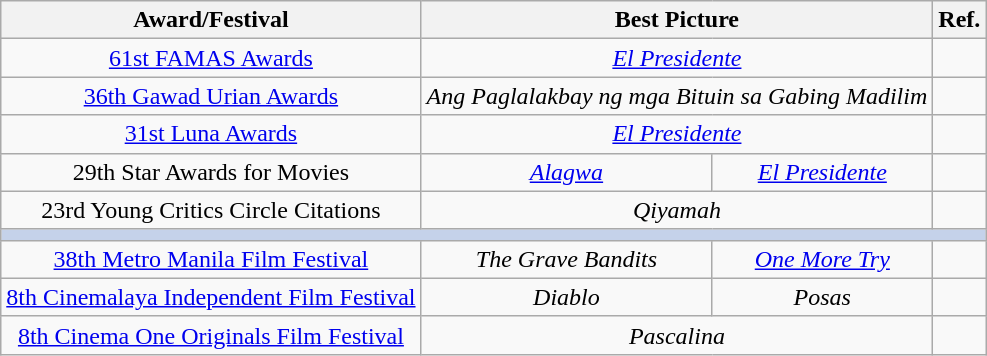<table class="wikitable" style="text-align:center">
<tr>
<th>Award/Festival</th>
<th colspan=2>Best Picture</th>
<th>Ref.</th>
</tr>
<tr>
<td><a href='#'>61st FAMAS Awards</a></td>
<td colspan=2><em><a href='#'>El Presidente</a></em></td>
<td></td>
</tr>
<tr>
<td><a href='#'>36th Gawad Urian Awards</a></td>
<td colspan=2><em>Ang Paglalakbay ng mga Bituin sa Gabing Madilim</em></td>
<td></td>
</tr>
<tr>
<td><a href='#'>31st Luna Awards</a></td>
<td colspan=2><em><a href='#'>El Presidente</a></em></td>
<td></td>
</tr>
<tr>
<td>29th Star Awards for Movies</td>
<td><em><a href='#'>Alagwa</a></em></td>
<td><em><a href='#'>El Presidente</a></em></td>
<td></td>
</tr>
<tr>
<td>23rd Young Critics Circle Citations</td>
<td colspan=2><em>Qiyamah</em></td>
<td></td>
</tr>
<tr>
<td style="background:#c5d2ea; text-align:center;" colspan=4></td>
</tr>
<tr>
<td><a href='#'>38th Metro Manila Film Festival</a></td>
<td><em>The Grave Bandits</em></td>
<td><em><a href='#'>One More Try</a></em></td>
<td></td>
</tr>
<tr>
<td><a href='#'>8th Cinemalaya Independent Film Festival</a></td>
<td><em>Diablo</em></td>
<td><em>Posas</em></td>
<td></td>
</tr>
<tr>
<td><a href='#'>8th Cinema One Originals Film Festival</a></td>
<td colspan=2><em>Pascalina</em></td>
<td></td>
</tr>
</table>
